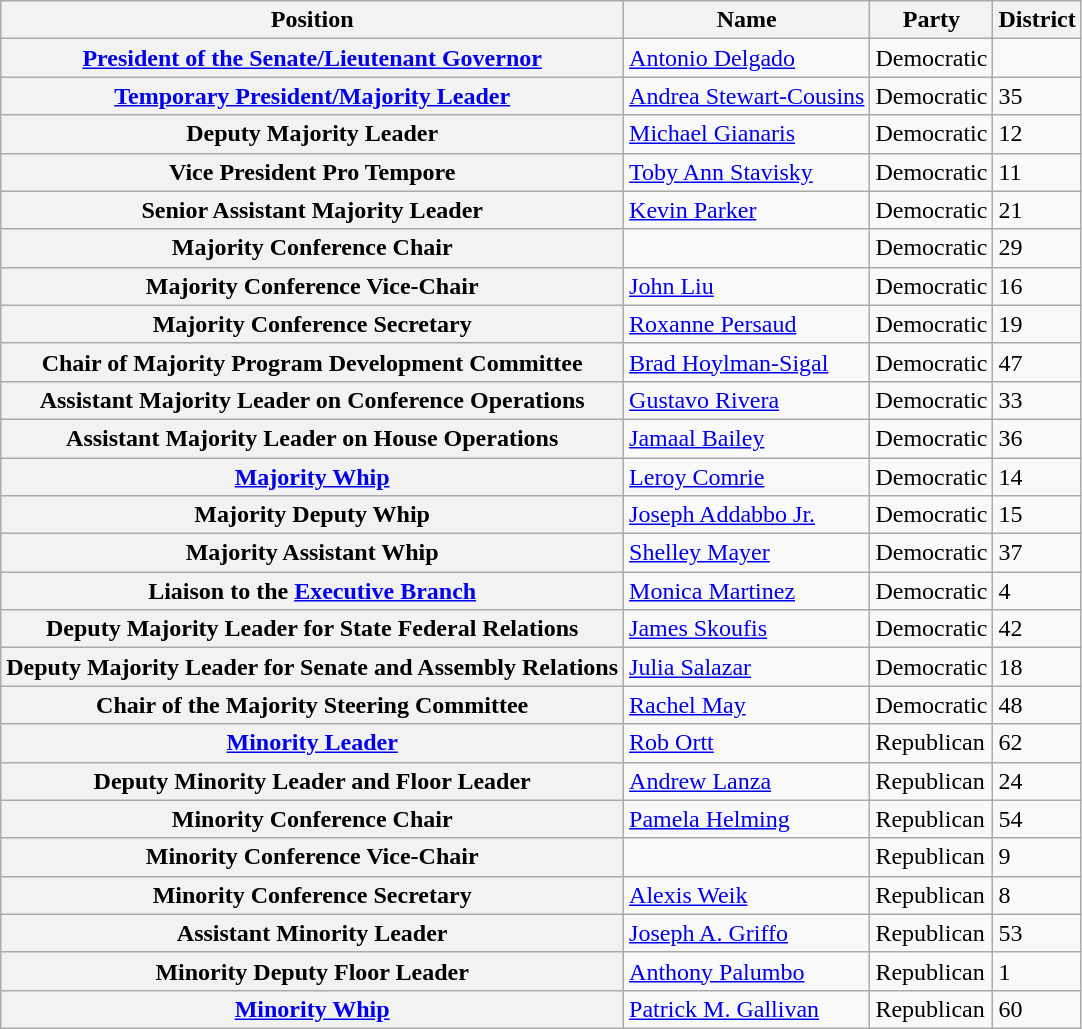<table class="wikitable">
<tr>
<th scope=col>Position</th>
<th scope=col>Name</th>
<th scope=col>Party</th>
<th scope=col>District</th>
</tr>
<tr>
<th scope=row><a href='#'>President of the Senate/Lieutenant Governor</a></th>
<td><a href='#'>Antonio Delgado</a></td>
<td>Democratic</td>
<td></td>
</tr>
<tr>
<th scope=row><a href='#'>Temporary President/Majority Leader</a></th>
<td><a href='#'>Andrea Stewart-Cousins</a></td>
<td>Democratic</td>
<td>35</td>
</tr>
<tr>
<th>Deputy Majority Leader</th>
<td><a href='#'>Michael Gianaris</a></td>
<td>Democratic</td>
<td>12</td>
</tr>
<tr>
<th>Vice President Pro Tempore</th>
<td><a href='#'>Toby Ann Stavisky</a></td>
<td>Democratic</td>
<td>11</td>
</tr>
<tr>
<th>Senior Assistant Majority Leader</th>
<td><a href='#'>Kevin Parker</a></td>
<td>Democratic</td>
<td>21</td>
</tr>
<tr>
<th>Majority Conference Chair</th>
<td></td>
<td>Democratic</td>
<td>29</td>
</tr>
<tr>
<th>Majority Conference Vice-Chair</th>
<td><a href='#'>John Liu</a></td>
<td>Democratic</td>
<td>16</td>
</tr>
<tr>
<th>Majority Conference Secretary</th>
<td><a href='#'>Roxanne Persaud</a></td>
<td>Democratic</td>
<td>19</td>
</tr>
<tr>
<th>Chair of Majority Program Development Committee</th>
<td><a href='#'>Brad Hoylman-Sigal</a></td>
<td>Democratic</td>
<td>47</td>
</tr>
<tr>
<th>Assistant Majority Leader on Conference Operations</th>
<td><a href='#'>Gustavo Rivera</a></td>
<td>Democratic</td>
<td>33</td>
</tr>
<tr>
<th>Assistant Majority Leader on House Operations</th>
<td><a href='#'>Jamaal Bailey</a></td>
<td>Democratic</td>
<td>36</td>
</tr>
<tr>
<th><a href='#'>Majority Whip</a></th>
<td><a href='#'>Leroy Comrie</a></td>
<td>Democratic</td>
<td>14</td>
</tr>
<tr>
<th>Majority Deputy Whip</th>
<td><a href='#'>Joseph Addabbo Jr.</a></td>
<td>Democratic</td>
<td>15</td>
</tr>
<tr>
<th>Majority Assistant Whip</th>
<td><a href='#'>Shelley Mayer</a></td>
<td>Democratic</td>
<td>37</td>
</tr>
<tr>
<th>Liaison to the <a href='#'>Executive Branch</a></th>
<td><a href='#'>Monica Martinez</a></td>
<td>Democratic</td>
<td>4</td>
</tr>
<tr>
<th>Deputy Majority Leader for State Federal Relations</th>
<td><a href='#'>James Skoufis</a></td>
<td>Democratic</td>
<td>42</td>
</tr>
<tr>
<th>Deputy Majority Leader for Senate and Assembly Relations</th>
<td><a href='#'>Julia Salazar</a></td>
<td>Democratic</td>
<td>18</td>
</tr>
<tr>
<th>Chair of the Majority Steering Committee</th>
<td><a href='#'>Rachel May</a></td>
<td>Democratic</td>
<td>48</td>
</tr>
<tr>
<th scope="row"><a href='#'>Minority Leader</a></th>
<td><a href='#'>Rob Ortt</a></td>
<td>Republican</td>
<td>62</td>
</tr>
<tr>
<th>Deputy Minority Leader and Floor Leader</th>
<td><a href='#'>Andrew Lanza</a></td>
<td>Republican</td>
<td>24</td>
</tr>
<tr>
<th>Minority Conference Chair</th>
<td><a href='#'>Pamela Helming</a></td>
<td>Republican</td>
<td>54</td>
</tr>
<tr>
<th>Minority Conference Vice-Chair</th>
<td></td>
<td>Republican</td>
<td>9</td>
</tr>
<tr>
<th>Minority Conference Secretary</th>
<td><a href='#'>Alexis Weik</a></td>
<td>Republican</td>
<td>8</td>
</tr>
<tr>
<th>Assistant Minority Leader</th>
<td><a href='#'>Joseph A. Griffo</a></td>
<td>Republican</td>
<td>53</td>
</tr>
<tr>
<th>Minority Deputy Floor Leader</th>
<td><a href='#'>Anthony Palumbo</a></td>
<td>Republican</td>
<td>1</td>
</tr>
<tr>
<th><a href='#'>Minority Whip</a></th>
<td><a href='#'>Patrick M. Gallivan</a></td>
<td>Republican</td>
<td>60</td>
</tr>
</table>
